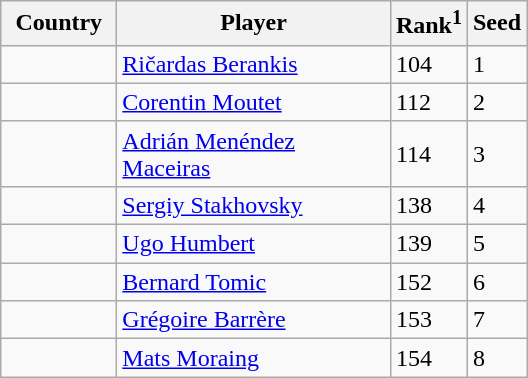<table class="sortable wikitable">
<tr>
<th width="70">Country</th>
<th width="175">Player</th>
<th>Rank<sup>1</sup></th>
<th>Seed</th>
</tr>
<tr>
<td></td>
<td><a href='#'>Ričardas Berankis</a></td>
<td>104</td>
<td>1</td>
</tr>
<tr>
<td></td>
<td><a href='#'>Corentin Moutet</a></td>
<td>112</td>
<td>2</td>
</tr>
<tr>
<td></td>
<td><a href='#'>Adrián Menéndez Maceiras</a></td>
<td>114</td>
<td>3</td>
</tr>
<tr>
<td></td>
<td><a href='#'>Sergiy Stakhovsky</a></td>
<td>138</td>
<td>4</td>
</tr>
<tr>
<td></td>
<td><a href='#'>Ugo Humbert</a></td>
<td>139</td>
<td>5</td>
</tr>
<tr>
<td></td>
<td><a href='#'>Bernard Tomic</a></td>
<td>152</td>
<td>6</td>
</tr>
<tr>
<td></td>
<td><a href='#'>Grégoire Barrère</a></td>
<td>153</td>
<td>7</td>
</tr>
<tr>
<td></td>
<td><a href='#'>Mats Moraing</a></td>
<td>154</td>
<td>8</td>
</tr>
</table>
